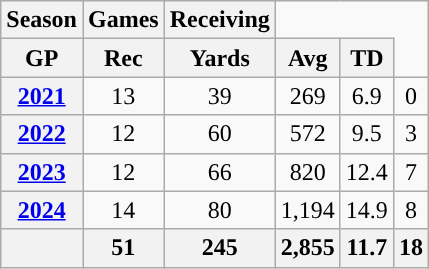<table class="wikitable" style="text-align:center;">
<tr>
<th>Season</th>
<th>Games</th>
<th>Receiving</th>
</tr>
<tr>
<th>GP</th>
<th>Rec</th>
<th>Yards</th>
<th>Avg</th>
<th>TD</th>
</tr>
<tr>
<th><a href='#'>2021</a></th>
<td>13</td>
<td>39</td>
<td>269</td>
<td>6.9</td>
<td>0</td>
</tr>
<tr>
<th><a href='#'>2022</a></th>
<td>12</td>
<td>60</td>
<td>572</td>
<td>9.5</td>
<td>3</td>
</tr>
<tr>
<th><a href='#'>2023</a></th>
<td>12</td>
<td>66</td>
<td>820</td>
<td>12.4</td>
<td>7</td>
</tr>
<tr>
<th><a href='#'>2024</a></th>
<td>14</td>
<td>80</td>
<td>1,194</td>
<td>14.9</td>
<td>8</td>
</tr>
<tr>
<th></th>
<th>51</th>
<th>245</th>
<th>2,855</th>
<th>11.7</th>
<th>18</th>
</tr>
</table>
